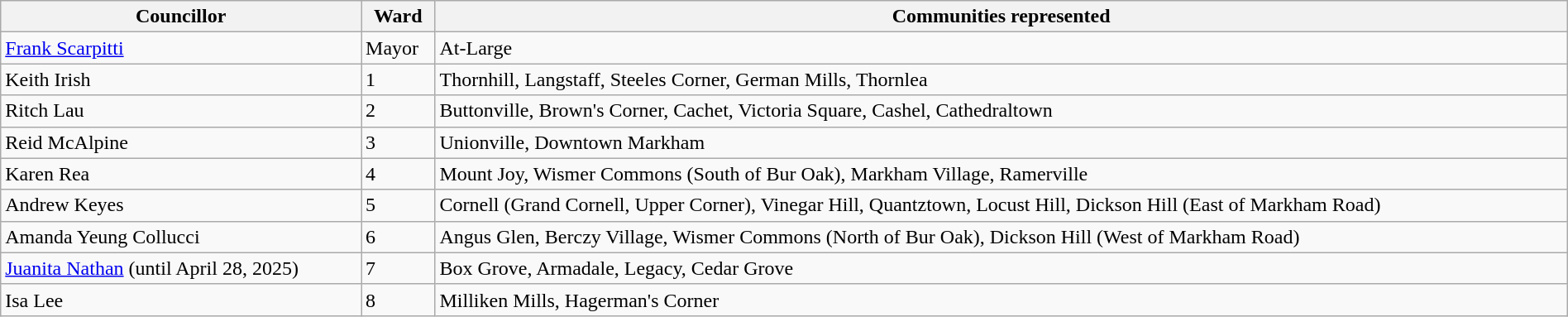<table class="wikitable sortable" width="100%">
<tr>
<th>Councillor</th>
<th>Ward</th>
<th>Communities represented</th>
</tr>
<tr>
<td><a href='#'>Frank Scarpitti</a></td>
<td>Mayor</td>
<td>At-Large</td>
</tr>
<tr>
<td>Keith Irish</td>
<td>1</td>
<td>Thornhill, Langstaff, Steeles Corner, German Mills, Thornlea</td>
</tr>
<tr>
<td>Ritch Lau</td>
<td>2</td>
<td>Buttonville, Brown's Corner, Cachet, Victoria Square, Cashel, Cathedraltown</td>
</tr>
<tr>
<td>Reid McAlpine</td>
<td>3</td>
<td>Unionville, Downtown Markham</td>
</tr>
<tr>
<td>Karen Rea</td>
<td>4</td>
<td>Mount Joy, Wismer Commons (South of Bur Oak), Markham Village, Ramerville</td>
</tr>
<tr>
<td>Andrew Keyes</td>
<td>5</td>
<td>Cornell (Grand Cornell, Upper Corner), Vinegar Hill, Quantztown, Locust Hill, Dickson Hill (East of Markham Road)</td>
</tr>
<tr>
<td>Amanda Yeung Collucci</td>
<td>6</td>
<td>Angus Glen, Berczy Village, Wismer Commons (North of Bur Oak), Dickson Hill (West of Markham Road)</td>
</tr>
<tr>
<td><a href='#'>Juanita Nathan</a> (until April 28, 2025)</td>
<td>7</td>
<td>Box Grove, Armadale, Legacy, Cedar Grove</td>
</tr>
<tr>
<td>Isa Lee</td>
<td>8</td>
<td>Milliken Mills, Hagerman's Corner</td>
</tr>
</table>
